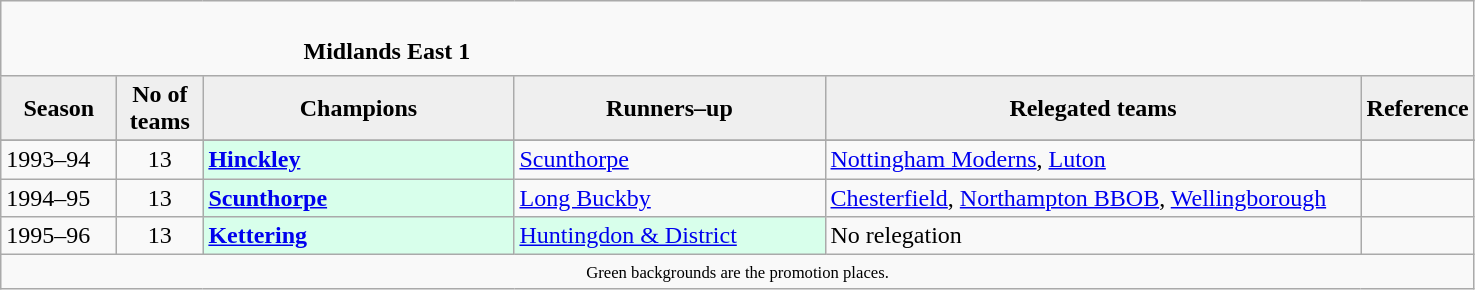<table class="wikitable" style="text-align: left;">
<tr>
<td colspan="11" cellpadding="0" cellspacing="0"><br><table border="0" style="width:100%;" cellpadding="0" cellspacing="0">
<tr>
<td style="width:20%; border:0;"></td>
<td style="border:0;"><strong>Midlands East 1</strong></td>
<td style="width:20%; border:0;"></td>
</tr>
</table>
</td>
</tr>
<tr>
<th style="background:#efefef; width:70px;">Season</th>
<th style="background:#efefef; width:50px;">No of teams</th>
<th style="background:#efefef; width:200px;">Champions</th>
<th style="background:#efefef; width:200px;">Runners–up</th>
<th style="background:#efefef; width:350px;">Relegated teams</th>
<th style="background:#efefef; width:50px;">Reference</th>
</tr>
<tr align=left>
</tr>
<tr>
<td>1993–94</td>
<td style="text-align: center;">13</td>
<td style="background:#d8ffeb;"><strong><a href='#'>Hinckley</a></strong></td>
<td><a href='#'>Scunthorpe</a></td>
<td><a href='#'>Nottingham Moderns</a>, <a href='#'>Luton</a></td>
<td></td>
</tr>
<tr>
<td>1994–95</td>
<td style="text-align: center;">13</td>
<td style="background:#d8ffeb;"><strong><a href='#'>Scunthorpe</a></strong></td>
<td><a href='#'>Long Buckby</a></td>
<td><a href='#'>Chesterfield</a>, <a href='#'>Northampton BBOB</a>, <a href='#'>Wellingborough</a></td>
<td></td>
</tr>
<tr>
<td>1995–96</td>
<td style="text-align: center;">13</td>
<td style="background:#d8ffeb;"><strong><a href='#'>Kettering</a></strong></td>
<td style="background:#d8ffeb;"><a href='#'>Huntingdon & District</a></td>
<td>No relegation</td>
<td></td>
</tr>
<tr>
<td colspan="15"  style="border:0; font-size:smaller; text-align:center;"><small><span>Green backgrounds</span> are the promotion places.</small></td>
</tr>
</table>
